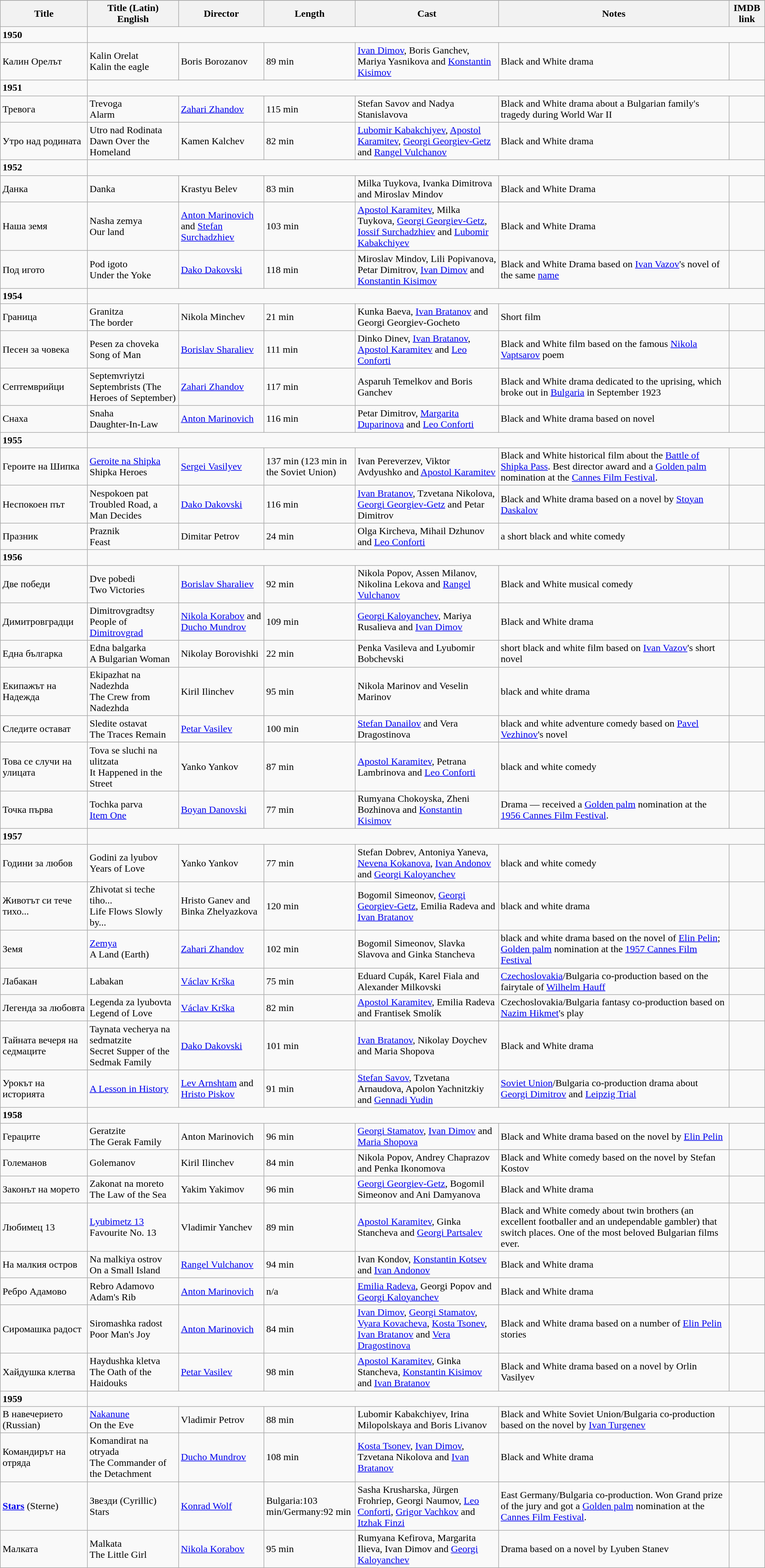<table class="wikitable sortable">
<tr>
</tr>
<tr>
<th>Title</th>
<th>Title (Latin)<br>English</th>
<th>Director</th>
<th>Length</th>
<th>Cast</th>
<th>Notes</th>
<th>IMDB link</th>
</tr>
<tr>
<td><strong>1950</strong></td>
</tr>
<tr>
<td>Калин Орелът</td>
<td>Kalin Orelat<br>Kalin the eagle</td>
<td>Boris Borozanov</td>
<td>89 min</td>
<td><a href='#'>Ivan Dimov</a>, Boris Ganchev, Mariya Yasnikova and <a href='#'>Konstantin Kisimov</a></td>
<td>Black and White drama</td>
<td></td>
</tr>
<tr>
<td><strong>1951</strong></td>
</tr>
<tr>
<td>Тревога</td>
<td>Trevoga<br>Alarm</td>
<td><a href='#'>Zahari Zhandov</a></td>
<td>115 min</td>
<td>Stefan Savov and Nadya Stanislavova</td>
<td>Black and White drama about a Bulgarian family's tragedy during World War II</td>
<td></td>
</tr>
<tr>
<td>Утро над родината</td>
<td>Utro nad Rodinata<br>Dawn Over the Homeland</td>
<td>Kamen Kalchev</td>
<td>82 min</td>
<td><a href='#'>Lubomir Kabakchiyev</a>, <a href='#'>Apostol Karamitev</a>, <a href='#'>Georgi Georgiev-Getz</a> and <a href='#'>Rangel Vulchanov</a></td>
<td>Black and White drama</td>
<td></td>
</tr>
<tr>
<td><strong>1952</strong></td>
</tr>
<tr>
<td>Данка</td>
<td>Danka</td>
<td>Krastyu Belev</td>
<td>83 min</td>
<td>Milka Tuykova, Ivanka Dimitrova and Miroslav Mindov</td>
<td>Black and White Drama</td>
<td></td>
</tr>
<tr>
<td>Наша земя</td>
<td>Nasha zemya<br>Our land</td>
<td><a href='#'>Anton Marinovich</a> and <a href='#'>Stefan Surchadzhiev</a></td>
<td>103 min</td>
<td><a href='#'>Apostol Karamitev</a>, Milka Tuykova, <a href='#'>Georgi Georgiev-Getz</a>, <a href='#'>Iossif Surchadzhiev</a> and <a href='#'>Lubomir Kabakchiyev</a></td>
<td>Black and White Drama</td>
<td></td>
</tr>
<tr>
<td>Под игото</td>
<td>Pod igoto<br>Under the Yoke</td>
<td><a href='#'>Dako Dakovski</a></td>
<td>118 min</td>
<td>Miroslav Mindov, Lili Popivanova, Petar Dimitrov, <a href='#'>Ivan Dimov</a> and <a href='#'>Konstantin Kisimov</a></td>
<td>Black and White Drama based on <a href='#'>Ivan Vazov</a>'s novel of the same <a href='#'>name</a></td>
<td></td>
</tr>
<tr>
<td><strong>1954</strong></td>
</tr>
<tr>
<td>Граница</td>
<td>Granitza<br>The border</td>
<td>Nikola Minchev</td>
<td>21 min</td>
<td>Kunka Baeva, <a href='#'>Ivan Bratanov</a> and Georgi Georgiev-Gocheto</td>
<td>Short film</td>
<td></td>
</tr>
<tr>
<td>Песен за човека</td>
<td>Pesen za choveka<br>Song of Man</td>
<td><a href='#'>Borislav Sharaliev</a></td>
<td>111 min</td>
<td>Dinko Dinev, <a href='#'>Ivan Bratanov</a>, <a href='#'>Apostol Karamitev</a> and <a href='#'>Leo Conforti</a></td>
<td>Black and White film based on the famous <a href='#'>Nikola Vaptsarov</a> poem</td>
<td></td>
</tr>
<tr>
<td>Септемврийци</td>
<td>Septemvriytzi<br>Septembrists (The Heroes of September)</td>
<td><a href='#'>Zahari Zhandov</a></td>
<td>117 min</td>
<td>Asparuh Temelkov and Boris Ganchev</td>
<td>Black and White drama dedicated to the uprising, which broke out in <a href='#'>Bulgaria</a> in September 1923</td>
<td></td>
</tr>
<tr>
<td>Снаха</td>
<td>Snaha<br>Daughter-In-Law</td>
<td><a href='#'>Anton Marinovich</a></td>
<td>116 min</td>
<td>Petar Dimitrov, <a href='#'>Margarita Duparinova</a> and <a href='#'>Leo Conforti</a></td>
<td>Black and White drama based on novel</td>
<td></td>
</tr>
<tr>
<td><strong>1955</strong></td>
</tr>
<tr>
<td>Героите на Шипка</td>
<td><a href='#'>Geroite na Shipka</a><br>Shipka Heroes</td>
<td><a href='#'>Sergei Vasilyev</a></td>
<td>137 min (123 min in the Soviet Union)</td>
<td>Ivan Pereverzev, Viktor Avdyushko and <a href='#'>Apostol Karamitev</a></td>
<td>Black and White historical film about the <a href='#'>Battle of Shipka Pass</a>. Best director award and a <a href='#'>Golden palm</a> nomination at the <a href='#'>Cannes Film Festival</a>.</td>
<td></td>
</tr>
<tr>
<td>Неспокоен път</td>
<td>Nespokoen pat<br>Troubled Road, a Man Decides</td>
<td><a href='#'>Dako Dakovski</a></td>
<td>116 min</td>
<td><a href='#'>Ivan Bratanov</a>, Tzvetana Nikolova, <a href='#'>Georgi Georgiev-Getz</a> and Petar Dimitrov</td>
<td>Black and White drama based on a novel by <a href='#'>Stoyan Daskalov</a></td>
<td></td>
</tr>
<tr>
<td>Празник</td>
<td>Praznik<br>Feast</td>
<td>Dimitar Petrov</td>
<td>24 min</td>
<td>Olga Kircheva, Mihail Dzhunov and <a href='#'>Leo Conforti</a></td>
<td>a short black and white comedy</td>
<td></td>
</tr>
<tr>
<td><strong>1956</strong></td>
</tr>
<tr>
<td>Две победи</td>
<td>Dve pobedi<br>Two Victories</td>
<td><a href='#'>Borislav Sharaliev</a></td>
<td>92 min</td>
<td>Nikola Popov, Assen Milanov, Nikolina Lekova and <a href='#'>Rangel Vulchanov</a></td>
<td>Black and White musical comedy</td>
<td></td>
</tr>
<tr>
<td>Димитровградци</td>
<td>Dimitrovgradtsy<br>People of <a href='#'>Dimitrovgrad</a></td>
<td><a href='#'>Nikola Korabov</a> and <a href='#'>Ducho Mundrov</a></td>
<td>109 min</td>
<td><a href='#'>Georgi Kaloyanchev</a>, Mariya Rusalieva and <a href='#'>Ivan Dimov</a></td>
<td>Black and White drama</td>
<td></td>
</tr>
<tr>
<td>Една българка</td>
<td>Edna balgarka<br>A Bulgarian Woman</td>
<td>Nikolay Borovishki</td>
<td>22 min</td>
<td>Penka Vasileva and Lyubomir Bobchevski</td>
<td>short black and white film based on <a href='#'>Ivan Vazov</a>'s short novel</td>
<td></td>
</tr>
<tr>
<td>Екипажът на Надежда</td>
<td>Ekipazhat na Nadezhda<br>The Crew from Nadezhda</td>
<td>Kiril Ilinchev</td>
<td>95 min</td>
<td>Nikola Marinov and Veselin Marinov</td>
<td>black and white drama</td>
<td></td>
</tr>
<tr>
<td>Следите остават</td>
<td>Sledite ostavat<br>The Traces Remain</td>
<td><a href='#'>Petar Vasilev</a></td>
<td>100 min</td>
<td><a href='#'>Stefan Danailov</a> and Vera Dragostinova</td>
<td>black and white adventure comedy based on <a href='#'>Pavel Vezhinov</a>'s novel</td>
<td></td>
</tr>
<tr>
<td>Това се случи на улицата</td>
<td>Tova se sluchi na ulitzata<br>It Happened in the Street</td>
<td>Yanko Yankov</td>
<td>87 min</td>
<td><a href='#'>Apostol Karamitev</a>, Petrana Lambrinova and <a href='#'>Leo Conforti</a></td>
<td>black and white comedy</td>
<td></td>
</tr>
<tr>
<td>Точка първа</td>
<td>Tochka parva<br><a href='#'>Item One</a></td>
<td><a href='#'>Boyan Danovski</a></td>
<td>77 min</td>
<td>Rumyana Chokoyska, Zheni Bozhinova and <a href='#'>Konstantin Kisimov</a></td>
<td>Drama — received a <a href='#'>Golden palm</a> nomination at the <a href='#'>1956 Cannes Film Festival</a>.</td>
<td></td>
</tr>
<tr>
<td><strong>1957</strong></td>
</tr>
<tr>
<td>Години за любов</td>
<td>Godini za lyubov<br>Years of Love</td>
<td>Yanko Yankov</td>
<td>77 min</td>
<td>Stefan Dobrev, Antoniya Yaneva, <a href='#'>Nevena Kokanova</a>, <a href='#'>Ivan Andonov</a> and <a href='#'>Georgi Kaloyanchev</a></td>
<td>black and white comedy</td>
<td></td>
</tr>
<tr>
<td>Животът си тече тихо...</td>
<td>Zhivotat si teche tiho...<br>Life Flows Slowly by...</td>
<td>Hristo Ganev and Binka Zhelyazkova</td>
<td>120 min</td>
<td>Bogomil Simeonov, <a href='#'>Georgi Georgiev-Getz</a>, Emilia Radeva and <a href='#'>Ivan Bratanov</a></td>
<td>black and white drama</td>
<td></td>
</tr>
<tr>
<td>Земя</td>
<td><a href='#'>Zemya</a><br>A Land (Earth)</td>
<td><a href='#'>Zahari Zhandov</a></td>
<td>102 min</td>
<td>Bogomil Simeonov, Slavka Slavova and Ginka Stancheva</td>
<td>black and white drama based on the novel of <a href='#'>Elin Pelin</a>; <a href='#'>Golden palm</a> nomination at the <a href='#'>1957 Cannes Film Festival</a></td>
<td></td>
</tr>
<tr>
<td>Лабакан</td>
<td>Labakan</td>
<td><a href='#'>Václav Krška</a></td>
<td>75 min</td>
<td>Eduard Cupák, Karel Fiala and Alexander Milkovski</td>
<td><a href='#'>Czechoslovakia</a>/Bulgaria co-production based on the fairytale of <a href='#'>Wilhelm Hauff</a></td>
<td></td>
</tr>
<tr>
<td>Легенда за любовта</td>
<td>Legenda za lyubovta<br>Legend of Love</td>
<td><a href='#'>Václav Krška</a></td>
<td>82 min</td>
<td><a href='#'>Apostol Karamitev</a>, Emilia Radeva and Frantisek Smolík</td>
<td>Czechoslovakia/Bulgaria fantasy co-production based on <a href='#'>Nazim Hikmet</a>'s play</td>
<td></td>
</tr>
<tr>
<td>Тайната вечеря на седмаците</td>
<td>Taynata vecherya na sedmatzite<br>Secret Supper of the Sedmak Family</td>
<td><a href='#'>Dako Dakovski</a></td>
<td>101 min</td>
<td><a href='#'>Ivan Bratanov</a>, Nikolay Doychev and Maria Shopova</td>
<td>Black and White drama</td>
<td></td>
</tr>
<tr>
<td>Урокът на историята</td>
<td><a href='#'>A Lesson in History</a></td>
<td><a href='#'>Lev Arnshtam</a> and <a href='#'>Hristo Piskov</a></td>
<td>91 min</td>
<td><a href='#'>Stefan Savov</a>, Tzvetana Arnaudova, Apolon Yachnitzkiy and <a href='#'>Gennadi Yudin</a></td>
<td><a href='#'>Soviet Union</a>/Bulgaria co-production drama about <a href='#'>Georgi Dimitrov</a> and <a href='#'>Leipzig Trial</a></td>
<td></td>
</tr>
<tr>
<td><strong>1958</strong></td>
</tr>
<tr>
<td>Гераците</td>
<td>Geratzite<br>The Gerak Family</td>
<td>Anton Marinovich</td>
<td>96 min</td>
<td><a href='#'>Georgi Stamatov</a>, <a href='#'>Ivan Dimov</a> and <a href='#'>Maria Shopova</a></td>
<td>Black and White drama based on the novel by <a href='#'>Elin Pelin</a></td>
<td></td>
</tr>
<tr>
<td>Големанов</td>
<td>Golemanov</td>
<td>Kiril Ilinchev</td>
<td>84 min</td>
<td>Nikola Popov, Andrey Chaprazov and Penka Ikonomova</td>
<td>Black and White comedy based on the novel by Stefan Kostov</td>
<td></td>
</tr>
<tr>
<td>Законът на морето</td>
<td>Zakonat na moreto<br>The Law of the Sea</td>
<td>Yakim Yakimov</td>
<td>96 min</td>
<td><a href='#'>Georgi Georgiev-Getz</a>, Bogomil Simeonov and Ani Damyanova</td>
<td>Black and White drama</td>
<td></td>
</tr>
<tr>
<td>Любимец 13</td>
<td><a href='#'>Lyubimetz 13</a><br>Favourite No. 13</td>
<td>Vladimir Yanchev</td>
<td>89 min</td>
<td><a href='#'>Apostol Karamitev</a>, Ginka Stancheva and <a href='#'>Georgi Partsalev</a></td>
<td>Black and White comedy about twin brothers (an excellent footballer and an undependable gambler) that switch places. One of the most beloved Bulgarian films ever.</td>
<td></td>
</tr>
<tr>
<td>На малкия остров</td>
<td>Na malkiya ostrov<br>On a Small Island</td>
<td><a href='#'>Rangel Vulchanov</a></td>
<td>94 min</td>
<td>Ivan Kondov, <a href='#'>Konstantin Kotsev</a> and <a href='#'>Ivan Andonov</a></td>
<td>Black and White drama</td>
<td></td>
</tr>
<tr>
<td>Ребро Адамово</td>
<td>Rebro Adamovo<br>Adam's Rib</td>
<td><a href='#'>Anton Marinovich</a></td>
<td>n/a</td>
<td><a href='#'>Emilia Radeva</a>, Georgi Popov and <a href='#'>Georgi Kaloyanchev</a></td>
<td>Black and White drama</td>
<td></td>
</tr>
<tr>
<td>Сиромашка радост</td>
<td>Siromashka radost<br>Poor Man's Joy</td>
<td><a href='#'>Anton Marinovich</a></td>
<td>84 min</td>
<td><a href='#'>Ivan Dimov</a>, <a href='#'>Georgi Stamatov</a>, <a href='#'>Vyara Kovacheva</a>, <a href='#'>Kosta Tsonev</a>, <a href='#'>Ivan Bratanov</a> and <a href='#'>Vera Dragostinova</a></td>
<td>Black and White drama based on a number of <a href='#'>Elin Pelin</a> stories</td>
<td></td>
</tr>
<tr>
<td>Хайдушка клетва</td>
<td>Haydushka kletva<br>The Oath of the Haidouks</td>
<td><a href='#'>Petar Vasilev</a></td>
<td>98 min</td>
<td><a href='#'>Apostol Karamitev</a>, Ginka Stancheva, <a href='#'>Konstantin Kisimov</a> and <a href='#'>Ivan Bratanov</a></td>
<td>Black and White drama based on a novel by Orlin Vasilyev</td>
<td></td>
</tr>
<tr>
<td><strong>1959</strong></td>
</tr>
<tr>
<td>В навечерието (Russian)</td>
<td><a href='#'>Nakanune</a><br>On the Eve</td>
<td>Vladimir Petrov</td>
<td>88 min</td>
<td>Lubomir Kabakchiyev, Irina Milopolskaya and Boris Livanov</td>
<td>Black and White Soviet Union/Bulgaria co-production based on the novel by <a href='#'>Ivan Turgenev</a></td>
<td></td>
</tr>
<tr>
<td>Командирът на отряда</td>
<td>Komandirat na otryada<br>The Commander of the Detachment</td>
<td><a href='#'>Ducho Mundrov</a></td>
<td>108 min</td>
<td><a href='#'>Kosta Tsonev</a>, <a href='#'>Ivan Dimov</a>, Tzvetana Nikolova and <a href='#'>Ivan Bratanov</a></td>
<td>Black and White drama</td>
<td></td>
</tr>
<tr>
<td><strong><a href='#'>Stars</a></strong> (Sterne)</td>
<td>Звезди (Cyrillic)<br>Stars</td>
<td><a href='#'>Konrad Wolf</a></td>
<td>Bulgaria:103 min/Germany:92 min</td>
<td>Sasha Krusharska, Jürgen Frohriep, Georgi Naumov, <a href='#'>Leo Conforti</a>, <a href='#'>Grigor Vachkov</a> and <a href='#'>Itzhak Finzi</a></td>
<td>East Germany/Bulgaria co-production. Won Grand prize of the jury and got a <a href='#'>Golden palm</a> nomination at the <a href='#'>Cannes Film Festival</a>.</td>
<td></td>
</tr>
<tr>
<td>Малката</td>
<td>Malkata<br>The Little Girl</td>
<td><a href='#'>Nikola Korabov</a></td>
<td>95 min</td>
<td>Rumyana Kefirova, Margarita Ilieva, Ivan Dimov and <a href='#'>Georgi Kaloyanchev</a></td>
<td>Drama based on a novel by Lyuben Stanev</td>
<td></td>
</tr>
</table>
